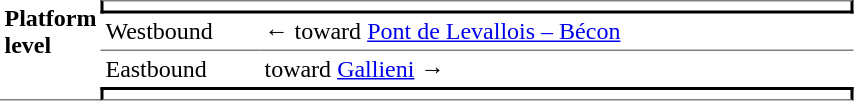<table border=0 cellspacing=0 cellpadding=3>
<tr>
<td style="border-bottom:solid 1px gray;" width=50 rowspan=10 valign=top><strong>Platform level</strong></td>
<td style="border-top:solid 1px gray;border-right:solid 2px black;border-left:solid 2px black;border-bottom:solid 2px black;text-align:center;" colspan=2></td>
</tr>
<tr>
<td style="border-bottom:solid 1px gray;" width=100>Westbound</td>
<td style="border-bottom:solid 1px gray;" width=390>←   toward <a href='#'>Pont de Levallois – Bécon</a> </td>
</tr>
<tr>
<td>Eastbound</td>
<td>   toward <a href='#'>Gallieni</a>  →</td>
</tr>
<tr>
<td style="border-top:solid 2px black;border-right:solid 2px black;border-left:solid 2px black;border-bottom:solid 1px gray;text-align:center;" colspan=2></td>
</tr>
</table>
